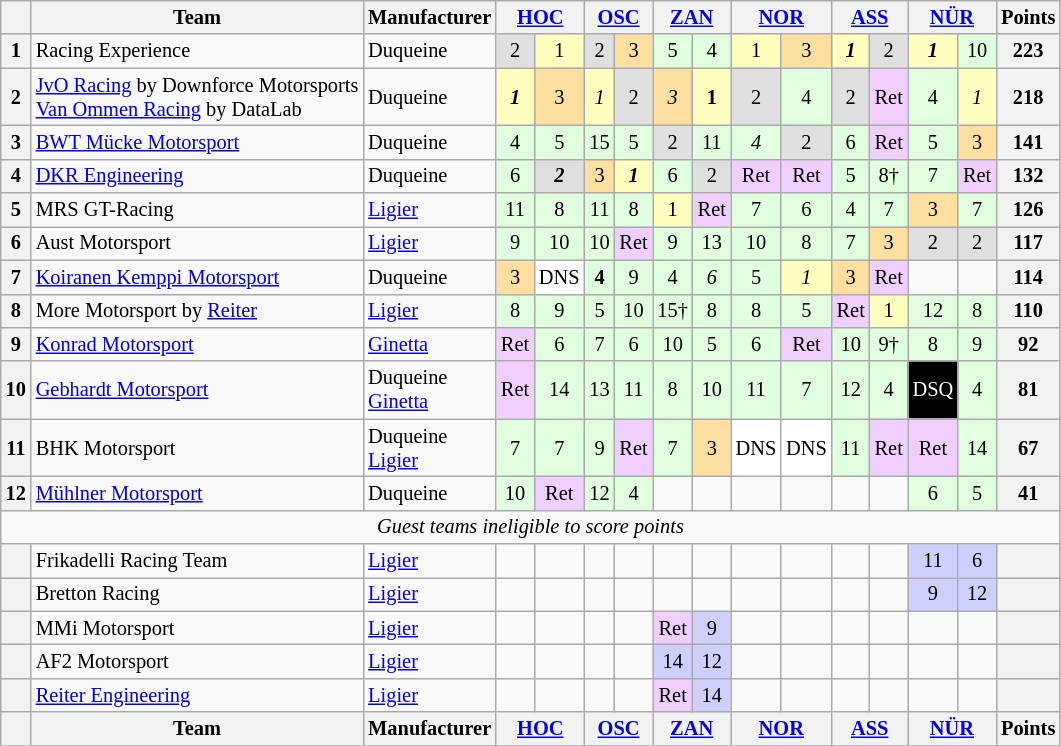<table class="wikitable" style="font-size:85%; text-align:center;">
<tr>
<th></th>
<th>Team</th>
<th>Manufacturer</th>
<th colspan=2><a href='#'>HOC</a><br></th>
<th colspan=2><a href='#'>OSC</a><br></th>
<th colspan=2><a href='#'>ZAN</a><br></th>
<th colspan=2><a href='#'>NOR</a><br></th>
<th colspan=2><a href='#'>ASS</a><br></th>
<th colspan=2><a href='#'>NÜR</a><br></th>
<th>Points</th>
</tr>
<tr>
<th>1</th>
<td align=left> Racing Experience</td>
<td align=left>Duqueine</td>
<td style="background:#DFDFDF;">2</td>
<td style="background:#FFFFBF;">1</td>
<td style="background:#DFDFDF;">2</td>
<td style="background:#FFDF9F;">3</td>
<td style="background:#DFFFDF;">5</td>
<td style="background:#DFFFDF;">4</td>
<td style="background:#FFFFBF;">1</td>
<td style="background:#FFDF9F;">3</td>
<td style="background:#FFFFBF;"><strong><em>1</em></strong></td>
<td style="background:#DFDFDF;">2</td>
<td style="background:#FFFFBF;"><strong><em>1</em></strong></td>
<td style="background:#DFFFDF;">10</td>
<th>223</th>
</tr>
<tr>
<th>2</th>
<td align=left> <a href='#'>JvO Racing</a> by Downforce Motorsports<br> <a href='#'>Van Ommen Racing</a> by DataLab</td>
<td align=left>Duqueine</td>
<td style="background:#FFFFBF;"><strong><em>1</em></strong></td>
<td style="background:#FFDF9F;">3</td>
<td style="background:#FFFFBF;"><em>1</em></td>
<td style="background:#DFDFDF;">2</td>
<td style="background:#FFDF9F;"><em>3</em></td>
<td style="background:#FFFFBF;"><strong>1</strong></td>
<td style="background:#DFDFDF;">2</td>
<td style="background:#DFFFDF;">4</td>
<td style="background:#DFDFDF;">2</td>
<td style="background:#EFCFFF;">Ret</td>
<td style="background:#DFFFDF;">4</td>
<td style="background:#FFFFBF;"><em>1</em></td>
<th>218</th>
</tr>
<tr>
<th>3</th>
<td align=left> <a href='#'>BWT Mücke Motorsport</a></td>
<td align=left>Duqueine</td>
<td style="background:#DFFFDF;">4</td>
<td style="background:#DFFFDF;">5</td>
<td style="background:#DFFFDF;">15</td>
<td style="background:#DFFFDF;">5</td>
<td style="background:#DFDFDF;">2</td>
<td style="background:#DFFFDF;">11</td>
<td style="background:#DFFFDF;"><em>4</em></td>
<td style="background:#DFDFDF;">2</td>
<td style="background:#DFFFDF;">6</td>
<td style="background:#EFCFFF;">Ret</td>
<td style="background:#DFFFDF;">5</td>
<td style="background:#FFDF9F;">3</td>
<th>141</th>
</tr>
<tr>
<th>4</th>
<td align=left> <a href='#'>DKR Engineering</a></td>
<td align=left>Duqueine</td>
<td style="background:#DFFFDF;">6</td>
<td style="background:#DFDFDF;"><strong><em>2</em></strong></td>
<td style="background:#FFDF9F;">3</td>
<td style="background:#FFFFBF;"><strong><em>1</em></strong></td>
<td style="background:#DFFFDF;">6</td>
<td style="background:#DFDFDF;">2</td>
<td style="background:#EFCFFF;">Ret</td>
<td style="background:#EFCFFF;">Ret</td>
<td style="background:#DFFFDF;">5</td>
<td style="background:#DFFFDF;">8†</td>
<td style="background:#DFFFDF;">7</td>
<td style="background:#EFCFFF;">Ret</td>
<th>132</th>
</tr>
<tr>
<th>5</th>
<td align=left> MRS GT-Racing</td>
<td align=left><a href='#'>Ligier</a></td>
<td style="background:#DFFFDF;">11</td>
<td style="background:#DFFFDF;">8</td>
<td style="background:#DFFFDF;">11</td>
<td style="background:#DFFFDF;">8</td>
<td style="background:#FFFFBF;">1</td>
<td style="background:#EFCFFF;">Ret</td>
<td style="background:#DFFFDF;">7</td>
<td style="background:#DFFFDF;">6</td>
<td style="background:#DFFFDF;">4</td>
<td style="background:#DFFFDF;">7</td>
<td style="background:#FFDF9F;">3</td>
<td style="background:#DFFFDF;">7</td>
<th>126</th>
</tr>
<tr>
<th>6</th>
<td align=left> Aust Motorsport</td>
<td align=left><a href='#'>Ligier</a></td>
<td style="background:#DFFFDF;">9</td>
<td style="background:#DFFFDF;">10</td>
<td style="background:#DFFFDF;">10</td>
<td style="background:#EFCFFF;">Ret</td>
<td style="background:#DFFFDF;">9</td>
<td style="background:#DFFFDF;">13</td>
<td style="background:#DFFFDF;">10</td>
<td style="background:#DFFFDF;">8</td>
<td style="background:#DFFFDF;">7</td>
<td style="background:#FFDF9F;">3</td>
<td style="background:#DFDFDF;">2</td>
<td style="background:#DFDFDF;">2</td>
<th>117</th>
</tr>
<tr>
<th>7</th>
<td align=left> <a href='#'>Koiranen Kemppi Motorsport</a></td>
<td align=left>Duqueine</td>
<td style="background:#FFDF9F;">3</td>
<td style="background:#FFFFFF;">DNS</td>
<td style="background:#DFFFDF;"><strong>4</strong></td>
<td style="background:#DFFFDF;">9</td>
<td style="background:#DFFFDF;">4</td>
<td style="background:#DFFFDF;"><em>6</em></td>
<td style="background:#DFFFDF;">5</td>
<td style="background:#FFFFBF;"><em>1</em></td>
<td style="background:#FFDF9F;">3</td>
<td style="background:#EFCFFF;">Ret</td>
<td></td>
<td></td>
<th>114</th>
</tr>
<tr>
<th>8</th>
<td align=left> More Motorsport by <a href='#'>Reiter</a></td>
<td align=left><a href='#'>Ligier</a></td>
<td style="background:#DFFFDF;">8</td>
<td style="background:#DFFFDF;">9</td>
<td style="background:#DFFFDF;">5</td>
<td style="background:#DFFFDF;">10</td>
<td style="background:#DFFFDF;">15†</td>
<td style="background:#DFFFDF;">8</td>
<td style="background:#DFFFDF;">8</td>
<td style="background:#DFFFDF;">5</td>
<td style="background:#EFCFFF;">Ret</td>
<td style="background:#FFFFBF;">1</td>
<td style="background:#DFFFDF;">12</td>
<td style="background:#DFFFDF;">8</td>
<th>110</th>
</tr>
<tr>
<th>9</th>
<td align=left> <a href='#'>Konrad Motorsport</a></td>
<td align=left><a href='#'>Ginetta</a></td>
<td style="background:#EFCFFF;">Ret</td>
<td style="background:#DFFFDF;">6</td>
<td style="background:#DFFFDF;">7</td>
<td style="background:#DFFFDF;">6</td>
<td style="background:#DFFFDF;">10</td>
<td style="background:#DFFFDF;">5</td>
<td style="background:#DFFFDF;">6</td>
<td style="background:#EFCFFF;">Ret</td>
<td style="background:#DFFFDF;">10</td>
<td style="background:#DFFFDF;">9†</td>
<td style="background:#DFFFDF;">8</td>
<td style="background:#DFFFDF;">9</td>
<th>92</th>
</tr>
<tr>
<th>10</th>
<td align=left> <a href='#'>Gebhardt Motorsport</a></td>
<td align=left>Duqueine<br><a href='#'>Ginetta</a></td>
<td style="background:#EFCFFF;">Ret</td>
<td style="background:#DFFFDF;">14</td>
<td style="background:#DFFFDF;">13</td>
<td style="background:#DFFFDF;">11</td>
<td style="background:#DFFFDF;">8</td>
<td style="background:#DFFFDF;">10</td>
<td style="background:#DFFFDF;">11</td>
<td style="background:#DFFFDF;">7</td>
<td style="background:#DFFFDF;">12</td>
<td style="background:#DFFFDF;">4</td>
<td style="background:#000000; color:#ffffff;">DSQ</td>
<td style="background:#DFFFDF;">4</td>
<th>81</th>
</tr>
<tr>
<th>11</th>
<td align=left> BHK Motorsport</td>
<td align=left>Duqueine<br><a href='#'>Ligier</a></td>
<td style="background:#DFFFDF;">7</td>
<td style="background:#DFFFDF;">7</td>
<td style="background:#DFFFDF;">9</td>
<td style="background:#EFCFFF;">Ret</td>
<td style="background:#DFFFDF;">7</td>
<td style="background:#FFDF9F;">3</td>
<td style="background:#FFFFFF;">DNS</td>
<td style="background:#FFFFFF;">DNS</td>
<td style="background:#DFFFDF;">11</td>
<td style="background:#EFCFFF;">Ret</td>
<td style="background:#EFCFFF;">Ret</td>
<td style="background:#DFFFDF;">14</td>
<th>67</th>
</tr>
<tr>
<th>12</th>
<td align=left> <a href='#'>Mühlner Motorsport</a></td>
<td align=left>Duqueine</td>
<td style="background:#DFFFDF;">10</td>
<td style="background:#EFCFFF;">Ret</td>
<td style="background:#DFFFDF;">12</td>
<td style="background:#DFFFDF;">4</td>
<td></td>
<td></td>
<td></td>
<td></td>
<td></td>
<td></td>
<td style="background:#DFFFDF;">6</td>
<td style="background:#DFFFDF;">5</td>
<th>41</th>
</tr>
<tr>
<td colspan=16 align=center><em>Guest teams ineligible to score points</em></td>
</tr>
<tr>
<th></th>
<td align=left> Frikadelli Racing Team</td>
<td align=left><a href='#'>Ligier</a></td>
<td></td>
<td></td>
<td></td>
<td></td>
<td></td>
<td></td>
<td></td>
<td></td>
<td></td>
<td></td>
<td style="background:#CFCFFF;">11</td>
<td style="background:#CFCFFF;">6</td>
<th></th>
</tr>
<tr>
<th></th>
<td align=left> Bretton Racing</td>
<td align=left><a href='#'>Ligier</a></td>
<td></td>
<td></td>
<td></td>
<td></td>
<td></td>
<td></td>
<td></td>
<td></td>
<td></td>
<td></td>
<td style="background:#CFCFFF;">9</td>
<td style="background:#CFCFFF;">12</td>
<th></th>
</tr>
<tr>
<th></th>
<td align=left> MMi Motorsport</td>
<td align=left><a href='#'>Ligier</a></td>
<td></td>
<td></td>
<td></td>
<td></td>
<td style="background:#EFCFFF;">Ret</td>
<td style="background:#CFCFFF;">9</td>
<td></td>
<td></td>
<td></td>
<td></td>
<td></td>
<td></td>
<th></th>
</tr>
<tr>
<th></th>
<td align=left> AF2 Motorsport</td>
<td align=left><a href='#'>Ligier</a></td>
<td></td>
<td></td>
<td></td>
<td></td>
<td style="background:#CFCFFF;">14</td>
<td style="background:#CFCFFF;">12</td>
<td></td>
<td></td>
<td></td>
<td></td>
<td></td>
<td></td>
<th></th>
</tr>
<tr>
<th></th>
<td align=left> <a href='#'>Reiter Engineering</a></td>
<td align=left><a href='#'>Ligier</a></td>
<td></td>
<td></td>
<td></td>
<td></td>
<td style="background:#EFCFFF;">Ret</td>
<td style="background:#CFCFFF;">14</td>
<td></td>
<td></td>
<td></td>
<td></td>
<td></td>
<td></td>
<th></th>
</tr>
<tr>
<th></th>
<th>Team</th>
<th>Manufacturer</th>
<th colspan=2><a href='#'>HOC</a><br></th>
<th colspan=2><a href='#'>OSC</a><br></th>
<th colspan=2><a href='#'>ZAN</a><br></th>
<th colspan=2><a href='#'>NOR</a><br></th>
<th colspan=2><a href='#'>ASS</a><br></th>
<th colspan=2><a href='#'>NÜR</a><br></th>
<th>Points</th>
</tr>
<tr>
</tr>
</table>
